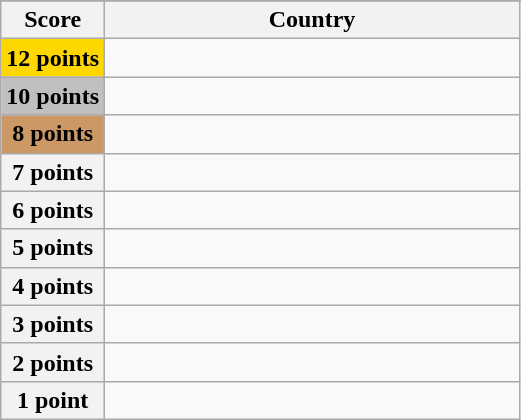<table class="wikitable">
<tr>
</tr>
<tr>
<th scope="col" width="20%">Score</th>
<th scope="col">Country</th>
</tr>
<tr>
<th scope="row" style="background:gold">12 points</th>
<td></td>
</tr>
<tr>
<th scope="row" style="background:silver">10 points</th>
<td></td>
</tr>
<tr>
<th scope="row" style="background:#CC9966">8 points</th>
<td></td>
</tr>
<tr>
<th scope="row">7 points</th>
<td></td>
</tr>
<tr>
<th scope="row">6 points</th>
<td></td>
</tr>
<tr>
<th scope="row">5 points</th>
<td></td>
</tr>
<tr>
<th scope="row">4 points</th>
<td></td>
</tr>
<tr>
<th scope="row">3 points</th>
<td></td>
</tr>
<tr>
<th scope="row">2 points</th>
<td></td>
</tr>
<tr>
<th scope="row">1 point</th>
<td></td>
</tr>
</table>
